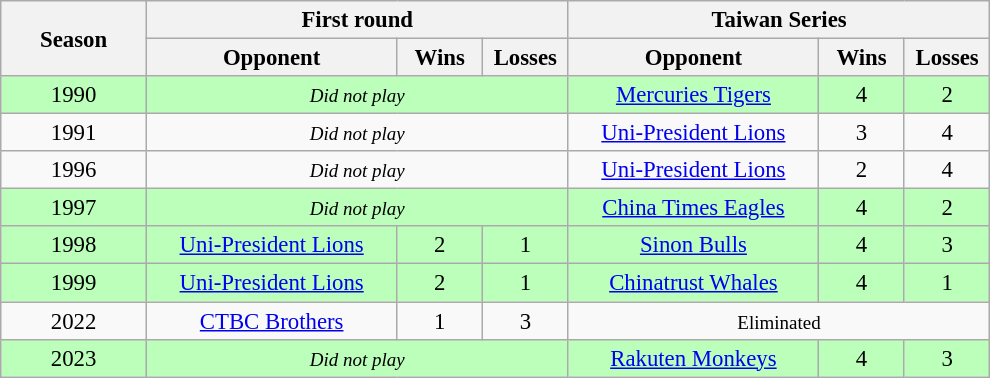<table class=wikitable style="text-align:center; font-size:95%">
<tr>
<th rowspan = "2" width = "90">Season</th>
<th colspan = "3">First round</th>
<th colspan = "3">Taiwan Series</th>
</tr>
<tr>
<th width = "160">Opponent</th>
<th width = "50">Wins</th>
<th width = "50">Losses</th>
<th width = "160">Opponent</th>
<th width = "50">Wins</th>
<th width = "50">Losses</th>
</tr>
<tr bgcolor = "bbffbb">
<td>1990</td>
<td colspan = "3"><small> <em>Did not play</em> </small></td>
<td><a href='#'>Mercuries Tigers</a></td>
<td>4</td>
<td>2</td>
</tr>
<tr>
<td>1991</td>
<td colspan = "3"><small> <em>Did not play</em> </small></td>
<td><a href='#'>Uni-President Lions</a></td>
<td>3</td>
<td>4</td>
</tr>
<tr>
<td>1996</td>
<td colspan = "3"><small> <em>Did not play</em> </small></td>
<td><a href='#'>Uni-President Lions</a></td>
<td>2</td>
<td>4</td>
</tr>
<tr bgcolor = "bbffbb">
<td>1997</td>
<td colspan = "3"><small> <em>Did not play</em> </small></td>
<td><a href='#'>China Times Eagles</a></td>
<td>4</td>
<td>2</td>
</tr>
<tr bgcolor = "bbffbb">
<td>1998</td>
<td><a href='#'>Uni-President Lions</a></td>
<td>2</td>
<td>1</td>
<td><a href='#'>Sinon Bulls</a></td>
<td>4</td>
<td>3</td>
</tr>
<tr bgcolor = "bbffbb">
<td>1999</td>
<td><a href='#'>Uni-President Lions</a></td>
<td>2</td>
<td>1</td>
<td><a href='#'>Chinatrust Whales</a></td>
<td>4</td>
<td>1</td>
</tr>
<tr>
<td>2022</td>
<td><a href='#'>CTBC Brothers</a></td>
<td>1</td>
<td>3</td>
<td colspan = "3"><small> Eliminated </small></td>
</tr>
<tr bgcolor = "bbffbb">
<td>2023</td>
<td colspan = "3"><small> <em>Did not play</em> </small></td>
<td><a href='#'>Rakuten Monkeys</a></td>
<td>4</td>
<td>3</td>
</tr>
</table>
